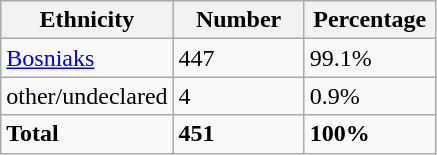<table class="wikitable">
<tr>
<th width="100px">Ethnicity</th>
<th width="80px">Number</th>
<th width="80px">Percentage</th>
</tr>
<tr>
<td><a href='#'>Bosniaks</a></td>
<td>447</td>
<td>99.1%</td>
</tr>
<tr>
<td>other/undeclared</td>
<td>4</td>
<td>0.9%</td>
</tr>
<tr>
<td><strong>Total</strong></td>
<td><strong>451</strong></td>
<td><strong>100%</strong></td>
</tr>
</table>
